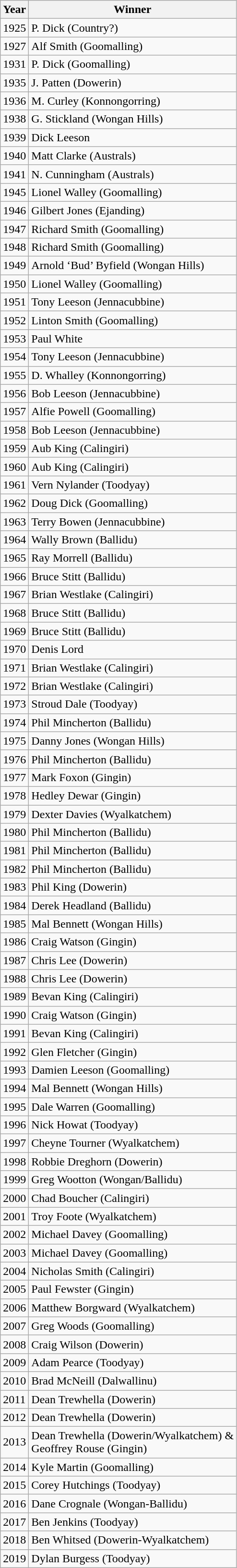<table class="wikitable">
<tr>
<th>Year</th>
<th>Winner</th>
</tr>
<tr>
<td>1925</td>
<td>P. Dick (Country?)</td>
</tr>
<tr>
<td>1927</td>
<td>Alf Smith (Goomalling)</td>
</tr>
<tr>
<td>1931</td>
<td>P. Dick (Goomalling)</td>
</tr>
<tr>
<td>1935</td>
<td>J. Patten (Dowerin)</td>
</tr>
<tr>
<td>1936</td>
<td>M. Curley (Konnongorring)</td>
</tr>
<tr>
<td>1938</td>
<td>G. Stickland (Wongan Hills)</td>
</tr>
<tr>
<td>1939</td>
<td>Dick Leeson</td>
</tr>
<tr>
<td>1940</td>
<td>Matt Clarke (Australs)</td>
</tr>
<tr>
<td>1941</td>
<td>N. Cunningham (Australs)</td>
</tr>
<tr>
<td>1945</td>
<td>Lionel Walley (Goomalling)</td>
</tr>
<tr>
<td>1946</td>
<td>Gilbert Jones (Ejanding)</td>
</tr>
<tr>
<td>1947</td>
<td>Richard Smith (Goomalling)</td>
</tr>
<tr>
<td>1948</td>
<td>Richard Smith (Goomalling)</td>
</tr>
<tr>
<td>1949</td>
<td>Arnold ‘Bud’ Byfield (Wongan Hills)</td>
</tr>
<tr>
<td>1950</td>
<td>Lionel Walley (Goomalling)</td>
</tr>
<tr>
<td>1951</td>
<td>Tony Leeson (Jennacubbine)</td>
</tr>
<tr>
<td>1952</td>
<td>Linton Smith (Goomalling)</td>
</tr>
<tr>
<td>1953</td>
<td>Paul White</td>
</tr>
<tr>
<td>1954</td>
<td>Tony Leeson (Jennacubbine)</td>
</tr>
<tr>
<td>1955</td>
<td>D. Whalley (Konnongorring)</td>
</tr>
<tr>
<td>1956</td>
<td>Bob Leeson (Jennacubbine)</td>
</tr>
<tr>
<td>1957</td>
<td>Alfie Powell (Goomalling)</td>
</tr>
<tr>
<td>1958</td>
<td>Bob Leeson (Jennacubbine)</td>
</tr>
<tr>
<td>1959</td>
<td>Aub King (Calingiri)</td>
</tr>
<tr>
<td>1960</td>
<td>Aub King (Calingiri)</td>
</tr>
<tr>
<td>1961</td>
<td>Vern Nylander (Toodyay)</td>
</tr>
<tr>
<td>1962</td>
<td>Doug Dick (Goomalling)</td>
</tr>
<tr>
<td>1963</td>
<td>Terry Bowen (Jennacubbine)</td>
</tr>
<tr>
<td>1964</td>
<td>Wally Brown (Ballidu)</td>
</tr>
<tr>
<td>1965</td>
<td>Ray Morrell (Ballidu)</td>
</tr>
<tr>
<td>1966</td>
<td>Bruce Stitt (Ballidu)</td>
</tr>
<tr>
<td>1967</td>
<td>Brian Westlake (Calingiri)</td>
</tr>
<tr>
<td>1968</td>
<td>Bruce Stitt (Ballidu)</td>
</tr>
<tr>
<td>1969</td>
<td>Bruce Stitt (Ballidu)</td>
</tr>
<tr>
<td>1970</td>
<td>Denis Lord</td>
</tr>
<tr>
<td>1971</td>
<td>Brian Westlake (Calingiri)</td>
</tr>
<tr>
<td>1972</td>
<td>Brian Westlake (Calingiri)</td>
</tr>
<tr>
<td>1973</td>
<td>Stroud Dale (Toodyay)</td>
</tr>
<tr>
<td>1974</td>
<td>Phil Mincherton (Ballidu)</td>
</tr>
<tr>
<td>1975</td>
<td>Danny Jones (Wongan Hills)</td>
</tr>
<tr>
<td>1976</td>
<td>Phil Mincherton (Ballidu)</td>
</tr>
<tr>
<td>1977</td>
<td>Mark Foxon (Gingin)</td>
</tr>
<tr>
<td>1978</td>
<td>Hedley Dewar (Gingin)</td>
</tr>
<tr>
<td>1979</td>
<td>Dexter Davies (Wyalkatchem)</td>
</tr>
<tr>
<td>1980</td>
<td>Phil Mincherton (Ballidu)</td>
</tr>
<tr>
<td>1981</td>
<td>Phil Mincherton (Ballidu)</td>
</tr>
<tr>
<td>1982</td>
<td>Phil Mincherton (Ballidu)</td>
</tr>
<tr>
<td>1983</td>
<td>Phil King (Dowerin)</td>
</tr>
<tr>
<td>1984</td>
<td>Derek Headland (Ballidu)</td>
</tr>
<tr>
<td>1985</td>
<td>Mal Bennett (Wongan Hills)</td>
</tr>
<tr>
<td>1986</td>
<td>Craig Watson (Gingin)</td>
</tr>
<tr>
<td>1987</td>
<td>Chris Lee (Dowerin)</td>
</tr>
<tr>
<td>1988</td>
<td>Chris Lee (Dowerin)</td>
</tr>
<tr>
<td>1989</td>
<td>Bevan King (Calingiri)</td>
</tr>
<tr>
<td>1990</td>
<td>Craig Watson (Gingin)</td>
</tr>
<tr>
<td>1991</td>
<td>Bevan King (Calingiri)</td>
</tr>
<tr>
<td>1992</td>
<td>Glen Fletcher (Gingin)</td>
</tr>
<tr>
<td>1993</td>
<td>Damien Leeson (Goomalling)</td>
</tr>
<tr>
<td>1994</td>
<td>Mal Bennett (Wongan Hills)</td>
</tr>
<tr>
<td>1995</td>
<td>Dale Warren (Goomalling)</td>
</tr>
<tr>
<td>1996</td>
<td>Nick Howat (Toodyay)</td>
</tr>
<tr>
<td>1997</td>
<td>Cheyne Tourner (Wyalkatchem)</td>
</tr>
<tr>
<td>1998</td>
<td>Robbie Dreghorn (Dowerin)</td>
</tr>
<tr>
<td>1999</td>
<td>Greg Wootton (Wongan/Ballidu)</td>
</tr>
<tr>
<td>2000</td>
<td>Chad Boucher (Calingiri)</td>
</tr>
<tr>
<td>2001</td>
<td>Troy Foote (Wyalkatchem)</td>
</tr>
<tr>
<td>2002</td>
<td>Michael Davey (Goomalling)</td>
</tr>
<tr>
<td>2003</td>
<td>Michael Davey (Goomalling)</td>
</tr>
<tr>
<td>2004</td>
<td>Nicholas Smith (Calingiri)</td>
</tr>
<tr>
<td>2005</td>
<td>Paul Fewster (Gingin)</td>
</tr>
<tr>
<td>2006</td>
<td>Matthew Borgward (Wyalkatchem)</td>
</tr>
<tr>
<td>2007</td>
<td>Greg Woods (Goomalling)</td>
</tr>
<tr>
<td>2008</td>
<td>Craig Wilson (Dowerin)</td>
</tr>
<tr>
<td>2009</td>
<td>Adam Pearce (Toodyay)</td>
</tr>
<tr>
<td>2010</td>
<td>Brad McNeill (Dalwallinu)</td>
</tr>
<tr>
<td>2011</td>
<td>Dean Trewhella (Dowerin)</td>
</tr>
<tr>
<td>2012</td>
<td>Dean Trewhella (Dowerin)</td>
</tr>
<tr>
<td>2013</td>
<td>Dean Trewhella (Dowerin/Wyalkatchem) &<br>Geoffrey Rouse (Gingin)</td>
</tr>
<tr>
<td>2014</td>
<td>Kyle Martin (Goomalling)</td>
</tr>
<tr>
<td>2015</td>
<td>Corey Hutchings (Toodyay)</td>
</tr>
<tr>
<td>2016</td>
<td>Dane Crognale (Wongan-Ballidu)</td>
</tr>
<tr>
<td>2017</td>
<td>Ben Jenkins (Toodyay)</td>
</tr>
<tr>
<td>2018</td>
<td>Ben Whitsed (Dowerin-Wyalkatchem)</td>
</tr>
<tr>
<td>2019</td>
<td>Dylan Burgess (Toodyay)</td>
</tr>
</table>
